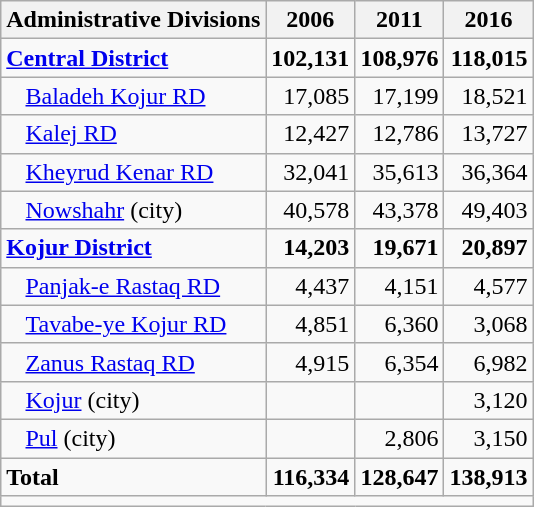<table class="wikitable">
<tr>
<th>Administrative Divisions</th>
<th>2006</th>
<th>2011</th>
<th>2016</th>
</tr>
<tr>
<td><strong><a href='#'>Central District</a></strong></td>
<td style="text-align: right;"><strong>102,131</strong></td>
<td style="text-align: right;"><strong>108,976</strong></td>
<td style="text-align: right;"><strong>118,015</strong></td>
</tr>
<tr>
<td style="padding-left: 1em;"><a href='#'>Baladeh Kojur RD</a></td>
<td style="text-align: right;">17,085</td>
<td style="text-align: right;">17,199</td>
<td style="text-align: right;">18,521</td>
</tr>
<tr>
<td style="padding-left: 1em;"><a href='#'>Kalej RD</a></td>
<td style="text-align: right;">12,427</td>
<td style="text-align: right;">12,786</td>
<td style="text-align: right;">13,727</td>
</tr>
<tr>
<td style="padding-left: 1em;"><a href='#'>Kheyrud Kenar RD</a></td>
<td style="text-align: right;">32,041</td>
<td style="text-align: right;">35,613</td>
<td style="text-align: right;">36,364</td>
</tr>
<tr>
<td style="padding-left: 1em;"><a href='#'>Nowshahr</a> (city)</td>
<td style="text-align: right;">40,578</td>
<td style="text-align: right;">43,378</td>
<td style="text-align: right;">49,403</td>
</tr>
<tr>
<td><strong><a href='#'>Kojur District</a></strong></td>
<td style="text-align: right;"><strong>14,203</strong></td>
<td style="text-align: right;"><strong>19,671</strong></td>
<td style="text-align: right;"><strong>20,897</strong></td>
</tr>
<tr>
<td style="padding-left: 1em;"><a href='#'>Panjak-e Rastaq RD</a></td>
<td style="text-align: right;">4,437</td>
<td style="text-align: right;">4,151</td>
<td style="text-align: right;">4,577</td>
</tr>
<tr>
<td style="padding-left: 1em;"><a href='#'>Tavabe-ye Kojur RD</a></td>
<td style="text-align: right;">4,851</td>
<td style="text-align: right;">6,360</td>
<td style="text-align: right;">3,068</td>
</tr>
<tr>
<td style="padding-left: 1em;"><a href='#'>Zanus Rastaq RD</a></td>
<td style="text-align: right;">4,915</td>
<td style="text-align: right;">6,354</td>
<td style="text-align: right;">6,982</td>
</tr>
<tr>
<td style="padding-left: 1em;"><a href='#'>Kojur</a> (city)</td>
<td style="text-align: right;"></td>
<td style="text-align: right;"></td>
<td style="text-align: right;">3,120</td>
</tr>
<tr>
<td style="padding-left: 1em;"><a href='#'>Pul</a> (city)</td>
<td style="text-align: right;"></td>
<td style="text-align: right;">2,806</td>
<td style="text-align: right;">3,150</td>
</tr>
<tr>
<td><strong>Total</strong></td>
<td style="text-align: right;"><strong>116,334</strong></td>
<td style="text-align: right;"><strong>128,647</strong></td>
<td style="text-align: right;"><strong>138,913</strong></td>
</tr>
<tr>
<td colspan=4></td>
</tr>
</table>
